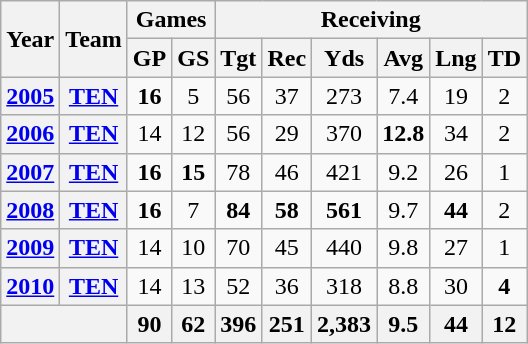<table class="wikitable" style="text-align:center">
<tr>
<th rowspan="2">Year</th>
<th rowspan="2">Team</th>
<th colspan="2">Games</th>
<th colspan="6">Receiving</th>
</tr>
<tr>
<th>GP</th>
<th>GS</th>
<th>Tgt</th>
<th>Rec</th>
<th>Yds</th>
<th>Avg</th>
<th>Lng</th>
<th>TD</th>
</tr>
<tr>
<th><a href='#'>2005</a></th>
<th><a href='#'>TEN</a></th>
<td><strong>16</strong></td>
<td>5</td>
<td>56</td>
<td>37</td>
<td>273</td>
<td>7.4</td>
<td>19</td>
<td>2</td>
</tr>
<tr>
<th><a href='#'>2006</a></th>
<th><a href='#'>TEN</a></th>
<td>14</td>
<td>12</td>
<td>56</td>
<td>29</td>
<td>370</td>
<td><strong>12.8</strong></td>
<td>34</td>
<td>2</td>
</tr>
<tr>
<th><a href='#'>2007</a></th>
<th><a href='#'>TEN</a></th>
<td><strong>16</strong></td>
<td><strong>15</strong></td>
<td>78</td>
<td>46</td>
<td>421</td>
<td>9.2</td>
<td>26</td>
<td>1</td>
</tr>
<tr>
<th><a href='#'>2008</a></th>
<th><a href='#'>TEN</a></th>
<td><strong>16</strong></td>
<td>7</td>
<td><strong>84</strong></td>
<td><strong>58</strong></td>
<td><strong>561</strong></td>
<td>9.7</td>
<td><strong>44</strong></td>
<td>2</td>
</tr>
<tr>
<th><a href='#'>2009</a></th>
<th><a href='#'>TEN</a></th>
<td>14</td>
<td>10</td>
<td>70</td>
<td>45</td>
<td>440</td>
<td>9.8</td>
<td>27</td>
<td>1</td>
</tr>
<tr>
<th><a href='#'>2010</a></th>
<th><a href='#'>TEN</a></th>
<td>14</td>
<td>13</td>
<td>52</td>
<td>36</td>
<td>318</td>
<td>8.8</td>
<td>30</td>
<td><strong>4</strong></td>
</tr>
<tr>
<th colspan="2"></th>
<th>90</th>
<th>62</th>
<th>396</th>
<th>251</th>
<th>2,383</th>
<th>9.5</th>
<th>44</th>
<th>12</th>
</tr>
</table>
